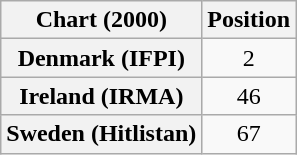<table class="wikitable sortable plainrowheaders" style="text-align:center">
<tr>
<th>Chart (2000)</th>
<th>Position</th>
</tr>
<tr>
<th scope="row">Denmark (IFPI)</th>
<td>2</td>
</tr>
<tr>
<th scope="row">Ireland (IRMA)</th>
<td>46</td>
</tr>
<tr>
<th scope="row">Sweden (Hitlistan)</th>
<td>67</td>
</tr>
</table>
